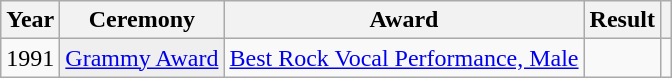<table class="wikitable">
<tr>
<th>Year</th>
<th>Ceremony</th>
<th>Award</th>
<th>Result</th>
<th></th>
</tr>
<tr>
<td>1991</td>
<td bgcolor="#efefef"><a href='#'>Grammy Award</a></td>
<td><a href='#'>Best Rock Vocal Performance, Male</a></td>
<td></td>
<td align="center"></td>
</tr>
</table>
